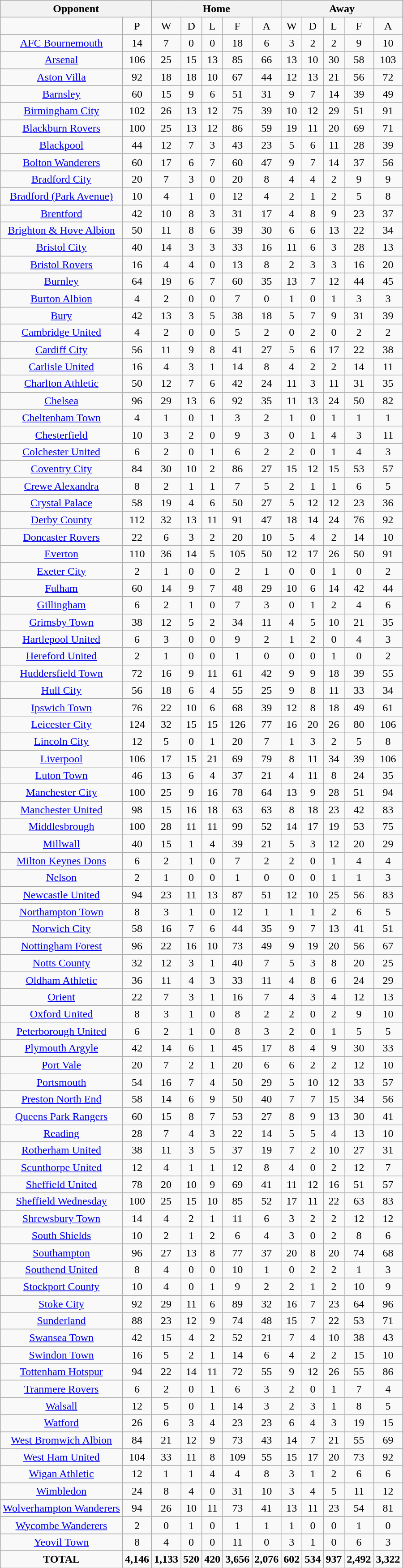<table class="wikitable" style="text-align: center">
<tr>
<th colspan=2>Opponent</th>
<th colspan=5>Home</th>
<th colspan=5>Away</th>
</tr>
<tr>
<td></td>
<td>P</td>
<td>W</td>
<td>D</td>
<td>L</td>
<td>F</td>
<td>A</td>
<td>W</td>
<td>D</td>
<td>L</td>
<td>F</td>
<td>A</td>
</tr>
<tr>
<td><a href='#'>AFC Bournemouth</a></td>
<td>14</td>
<td>7</td>
<td>0</td>
<td>0</td>
<td>18</td>
<td>6</td>
<td>3</td>
<td>2</td>
<td>2</td>
<td>9</td>
<td>10</td>
</tr>
<tr>
<td><a href='#'>Arsenal</a></td>
<td>106</td>
<td>25</td>
<td>15</td>
<td>13</td>
<td>85</td>
<td>66</td>
<td>13</td>
<td>10</td>
<td>30</td>
<td>58</td>
<td>103</td>
</tr>
<tr>
<td><a href='#'>Aston Villa</a></td>
<td>92</td>
<td>18</td>
<td>18</td>
<td>10</td>
<td>67</td>
<td>44</td>
<td>12</td>
<td>13</td>
<td>21</td>
<td>56</td>
<td>72</td>
</tr>
<tr>
<td><a href='#'>Barnsley</a></td>
<td>60</td>
<td>15</td>
<td>9</td>
<td>6</td>
<td>51</td>
<td>31</td>
<td>9</td>
<td>7</td>
<td>14</td>
<td>39</td>
<td>49</td>
</tr>
<tr>
<td><a href='#'>Birmingham City</a></td>
<td>102</td>
<td>26</td>
<td>13</td>
<td>12</td>
<td>75</td>
<td>39</td>
<td>10</td>
<td>12</td>
<td>29</td>
<td>51</td>
<td>91</td>
</tr>
<tr>
<td><a href='#'>Blackburn Rovers</a></td>
<td>100</td>
<td>25</td>
<td>13</td>
<td>12</td>
<td>86</td>
<td>59</td>
<td>19</td>
<td>11</td>
<td>20</td>
<td>69</td>
<td>71</td>
</tr>
<tr>
<td><a href='#'>Blackpool</a></td>
<td>44</td>
<td>12</td>
<td>7</td>
<td>3</td>
<td>43</td>
<td>23</td>
<td>5</td>
<td>6</td>
<td>11</td>
<td>28</td>
<td>39</td>
</tr>
<tr>
<td><a href='#'>Bolton Wanderers</a></td>
<td>60</td>
<td>17</td>
<td>6</td>
<td>7</td>
<td>60</td>
<td>47</td>
<td>9</td>
<td>7</td>
<td>14</td>
<td>37</td>
<td>56</td>
</tr>
<tr>
<td><a href='#'>Bradford City</a></td>
<td>20</td>
<td>7</td>
<td>3</td>
<td>0</td>
<td>20</td>
<td>8</td>
<td>4</td>
<td>4</td>
<td>2</td>
<td>9</td>
<td>9</td>
</tr>
<tr>
<td><a href='#'>Bradford (Park Avenue)</a></td>
<td>10</td>
<td>4</td>
<td>1</td>
<td>0</td>
<td>12</td>
<td>4</td>
<td>2</td>
<td>1</td>
<td>2</td>
<td>5</td>
<td>8</td>
</tr>
<tr>
<td><a href='#'>Brentford</a></td>
<td>42</td>
<td>10</td>
<td>8</td>
<td>3</td>
<td>31</td>
<td>17</td>
<td>4</td>
<td>8</td>
<td>9</td>
<td>23</td>
<td>37</td>
</tr>
<tr>
<td><a href='#'>Brighton & Hove Albion</a></td>
<td>50</td>
<td>11</td>
<td>8</td>
<td>6</td>
<td>39</td>
<td>30</td>
<td>6</td>
<td>6</td>
<td>13</td>
<td>22</td>
<td>34</td>
</tr>
<tr>
<td><a href='#'>Bristol City</a></td>
<td>40</td>
<td>14</td>
<td>3</td>
<td>3</td>
<td>33</td>
<td>16</td>
<td>11</td>
<td>6</td>
<td>3</td>
<td>28</td>
<td>13</td>
</tr>
<tr>
<td><a href='#'>Bristol Rovers</a></td>
<td>16</td>
<td>4</td>
<td>4</td>
<td>0</td>
<td>13</td>
<td>8</td>
<td>2</td>
<td>3</td>
<td>3</td>
<td>16</td>
<td>20</td>
</tr>
<tr>
<td><a href='#'>Burnley</a></td>
<td>64</td>
<td>19</td>
<td>6</td>
<td>7</td>
<td>60</td>
<td>35</td>
<td>13</td>
<td>7</td>
<td>12</td>
<td>44</td>
<td>45</td>
</tr>
<tr>
<td><a href='#'>Burton Albion</a></td>
<td>4</td>
<td>2</td>
<td>0</td>
<td>0</td>
<td>7</td>
<td>0</td>
<td>1</td>
<td>0</td>
<td>1</td>
<td>3</td>
<td>3</td>
</tr>
<tr>
<td><a href='#'>Bury</a></td>
<td>42</td>
<td>13</td>
<td>3</td>
<td>5</td>
<td>38</td>
<td>18</td>
<td>5</td>
<td>7</td>
<td>9</td>
<td>31</td>
<td>39</td>
</tr>
<tr>
<td><a href='#'>Cambridge United</a></td>
<td>4</td>
<td>2</td>
<td>0</td>
<td>0</td>
<td>5</td>
<td>2</td>
<td>0</td>
<td>2</td>
<td>0</td>
<td>2</td>
<td>2</td>
</tr>
<tr>
<td><a href='#'>Cardiff City</a></td>
<td>56</td>
<td>11</td>
<td>9</td>
<td>8</td>
<td>41</td>
<td>27</td>
<td>5</td>
<td>6</td>
<td>17</td>
<td>22</td>
<td>38</td>
</tr>
<tr>
<td><a href='#'>Carlisle United</a></td>
<td>16</td>
<td>4</td>
<td>3</td>
<td>1</td>
<td>14</td>
<td>8</td>
<td>4</td>
<td>2</td>
<td>2</td>
<td>14</td>
<td>11</td>
</tr>
<tr>
<td><a href='#'>Charlton Athletic</a></td>
<td>50</td>
<td>12</td>
<td>7</td>
<td>6</td>
<td>42</td>
<td>24</td>
<td>11</td>
<td>3</td>
<td>11</td>
<td>31</td>
<td>35</td>
</tr>
<tr>
<td><a href='#'>Chelsea</a></td>
<td>96</td>
<td>29</td>
<td>13</td>
<td>6</td>
<td>92</td>
<td>35</td>
<td>11</td>
<td>13</td>
<td>24</td>
<td>50</td>
<td>82</td>
</tr>
<tr>
<td><a href='#'>Cheltenham Town</a></td>
<td>4</td>
<td>1</td>
<td>0</td>
<td>1</td>
<td>3</td>
<td>2</td>
<td>1</td>
<td>0</td>
<td>1</td>
<td>1</td>
<td>1</td>
</tr>
<tr>
<td><a href='#'>Chesterfield</a></td>
<td>10</td>
<td>3</td>
<td>2</td>
<td>0</td>
<td>9</td>
<td>3</td>
<td>0</td>
<td>1</td>
<td>4</td>
<td>3</td>
<td>11</td>
</tr>
<tr>
<td><a href='#'>Colchester United</a></td>
<td>6</td>
<td>2</td>
<td>0</td>
<td>1</td>
<td>6</td>
<td>2</td>
<td>2</td>
<td>0</td>
<td>1</td>
<td>4</td>
<td>3</td>
</tr>
<tr>
<td><a href='#'>Coventry City</a></td>
<td>84</td>
<td>30</td>
<td>10</td>
<td>2</td>
<td>86</td>
<td>27</td>
<td>15</td>
<td>12</td>
<td>15</td>
<td>53</td>
<td>57</td>
</tr>
<tr>
<td><a href='#'>Crewe Alexandra</a></td>
<td>8</td>
<td>2</td>
<td>1</td>
<td>1</td>
<td>7</td>
<td>5</td>
<td>2</td>
<td>1</td>
<td>1</td>
<td>6</td>
<td>5</td>
</tr>
<tr>
<td><a href='#'>Crystal Palace</a></td>
<td>58</td>
<td>19</td>
<td>4</td>
<td>6</td>
<td>50</td>
<td>27</td>
<td>5</td>
<td>12</td>
<td>12</td>
<td>23</td>
<td>36</td>
</tr>
<tr>
<td><a href='#'>Derby County</a></td>
<td>112</td>
<td>32</td>
<td>13</td>
<td>11</td>
<td>91</td>
<td>47</td>
<td>18</td>
<td>14</td>
<td>24</td>
<td>76</td>
<td>92</td>
</tr>
<tr>
<td><a href='#'>Doncaster Rovers</a></td>
<td>22</td>
<td>6</td>
<td>3</td>
<td>2</td>
<td>20</td>
<td>10</td>
<td>5</td>
<td>4</td>
<td>2</td>
<td>14</td>
<td>10</td>
</tr>
<tr>
<td><a href='#'>Everton</a></td>
<td>110</td>
<td>36</td>
<td>14</td>
<td>5</td>
<td>105</td>
<td>50</td>
<td>12</td>
<td>17</td>
<td>26</td>
<td>50</td>
<td>91</td>
</tr>
<tr>
<td><a href='#'>Exeter City</a></td>
<td>2</td>
<td>1</td>
<td>0</td>
<td>0</td>
<td>2</td>
<td>1</td>
<td>0</td>
<td>0</td>
<td>1</td>
<td>0</td>
<td>2</td>
</tr>
<tr>
<td><a href='#'>Fulham</a></td>
<td>60</td>
<td>14</td>
<td>9</td>
<td>7</td>
<td>48</td>
<td>29</td>
<td>10</td>
<td>6</td>
<td>14</td>
<td>42</td>
<td>44</td>
</tr>
<tr>
<td><a href='#'>Gillingham</a></td>
<td>6</td>
<td>2</td>
<td>1</td>
<td>0</td>
<td>7</td>
<td>3</td>
<td>0</td>
<td>1</td>
<td>2</td>
<td>4</td>
<td>6</td>
</tr>
<tr>
<td><a href='#'>Grimsby Town</a></td>
<td>38</td>
<td>12</td>
<td>5</td>
<td>2</td>
<td>34</td>
<td>11</td>
<td>4</td>
<td>5</td>
<td>10</td>
<td>21</td>
<td>35</td>
</tr>
<tr>
<td><a href='#'>Hartlepool United</a></td>
<td>6</td>
<td>3</td>
<td>0</td>
<td>0</td>
<td>9</td>
<td>2</td>
<td>1</td>
<td>2</td>
<td>0</td>
<td>4</td>
<td>3</td>
</tr>
<tr>
<td><a href='#'>Hereford United</a></td>
<td>2</td>
<td>1</td>
<td>0</td>
<td>0</td>
<td>1</td>
<td>0</td>
<td>0</td>
<td>0</td>
<td>1</td>
<td>0</td>
<td>2</td>
</tr>
<tr>
<td><a href='#'>Huddersfield Town</a></td>
<td>72</td>
<td>16</td>
<td>9</td>
<td>11</td>
<td>61</td>
<td>42</td>
<td>9</td>
<td>9</td>
<td>18</td>
<td>39</td>
<td>55</td>
</tr>
<tr>
<td><a href='#'>Hull City</a></td>
<td>56</td>
<td>18</td>
<td>6</td>
<td>4</td>
<td>55</td>
<td>25</td>
<td>9</td>
<td>8</td>
<td>11</td>
<td>33</td>
<td>34</td>
</tr>
<tr>
<td><a href='#'>Ipswich Town</a></td>
<td>76</td>
<td>22</td>
<td>10</td>
<td>6</td>
<td>68</td>
<td>39</td>
<td>12</td>
<td>8</td>
<td>18</td>
<td>49</td>
<td>61</td>
</tr>
<tr>
<td><a href='#'>Leicester City</a></td>
<td>124</td>
<td>32</td>
<td>15</td>
<td>15</td>
<td>126</td>
<td>77</td>
<td>16</td>
<td>20</td>
<td>26</td>
<td>80</td>
<td>106</td>
</tr>
<tr>
<td><a href='#'>Lincoln City</a></td>
<td>12</td>
<td>5</td>
<td>0</td>
<td>1</td>
<td>20</td>
<td>7</td>
<td>1</td>
<td>3</td>
<td>2</td>
<td>5</td>
<td>8</td>
</tr>
<tr>
<td><a href='#'>Liverpool</a></td>
<td>106</td>
<td>17</td>
<td>15</td>
<td>21</td>
<td>69</td>
<td>79</td>
<td>8</td>
<td>11</td>
<td>34</td>
<td>39</td>
<td>106</td>
</tr>
<tr>
<td><a href='#'>Luton Town</a></td>
<td>46</td>
<td>13</td>
<td>6</td>
<td>4</td>
<td>37</td>
<td>21</td>
<td>4</td>
<td>11</td>
<td>8</td>
<td>24</td>
<td>35</td>
</tr>
<tr>
<td><a href='#'>Manchester City</a></td>
<td>100</td>
<td>25</td>
<td>9</td>
<td>16</td>
<td>78</td>
<td>64</td>
<td>13</td>
<td>9</td>
<td>28</td>
<td>51</td>
<td>94</td>
</tr>
<tr>
<td><a href='#'>Manchester United</a></td>
<td>98</td>
<td>15</td>
<td>16</td>
<td>18</td>
<td>63</td>
<td>63</td>
<td>8</td>
<td>18</td>
<td>23</td>
<td>42</td>
<td>83</td>
</tr>
<tr>
<td><a href='#'>Middlesbrough</a></td>
<td>100</td>
<td>28</td>
<td>11</td>
<td>11</td>
<td>99</td>
<td>52</td>
<td>14</td>
<td>17</td>
<td>19</td>
<td>53</td>
<td>75</td>
</tr>
<tr>
<td><a href='#'>Millwall</a></td>
<td>40</td>
<td>15</td>
<td>1</td>
<td>4</td>
<td>39</td>
<td>21</td>
<td>5</td>
<td>3</td>
<td>12</td>
<td>20</td>
<td>29</td>
</tr>
<tr>
<td><a href='#'>Milton Keynes Dons</a></td>
<td>6</td>
<td>2</td>
<td>1</td>
<td>0</td>
<td>7</td>
<td>2</td>
<td>2</td>
<td>0</td>
<td>1</td>
<td>4</td>
<td>4</td>
</tr>
<tr>
<td><a href='#'>Nelson</a></td>
<td>2</td>
<td>1</td>
<td>0</td>
<td>0</td>
<td>1</td>
<td>0</td>
<td>0</td>
<td>0</td>
<td>1</td>
<td>1</td>
<td>3</td>
</tr>
<tr>
<td><a href='#'>Newcastle United</a></td>
<td>94</td>
<td>23</td>
<td>11</td>
<td>13</td>
<td>87</td>
<td>51</td>
<td>12</td>
<td>10</td>
<td>25</td>
<td>56</td>
<td>83</td>
</tr>
<tr>
<td><a href='#'>Northampton Town</a></td>
<td>8</td>
<td>3</td>
<td>1</td>
<td>0</td>
<td>12</td>
<td>1</td>
<td>1</td>
<td>1</td>
<td>2</td>
<td>6</td>
<td>5</td>
</tr>
<tr>
<td><a href='#'>Norwich City</a></td>
<td>58</td>
<td>16</td>
<td>7</td>
<td>6</td>
<td>44</td>
<td>35</td>
<td>9</td>
<td>7</td>
<td>13</td>
<td>41</td>
<td>51</td>
</tr>
<tr>
<td><a href='#'>Nottingham Forest</a></td>
<td>96</td>
<td>22</td>
<td>16</td>
<td>10</td>
<td>73</td>
<td>49</td>
<td>9</td>
<td>19</td>
<td>20</td>
<td>56</td>
<td>67</td>
</tr>
<tr>
<td><a href='#'>Notts County</a></td>
<td>32</td>
<td>12</td>
<td>3</td>
<td>1</td>
<td>40</td>
<td>7</td>
<td>5</td>
<td>3</td>
<td>8</td>
<td>20</td>
<td>25</td>
</tr>
<tr>
<td><a href='#'>Oldham Athletic</a></td>
<td>36</td>
<td>11</td>
<td>4</td>
<td>3</td>
<td>33</td>
<td>11</td>
<td>4</td>
<td>8</td>
<td>6</td>
<td>24</td>
<td>29</td>
</tr>
<tr>
<td><a href='#'>Orient</a></td>
<td>22</td>
<td>7</td>
<td>3</td>
<td>1</td>
<td>16</td>
<td>7</td>
<td>4</td>
<td>3</td>
<td>4</td>
<td>12</td>
<td>13</td>
</tr>
<tr>
<td><a href='#'>Oxford United</a></td>
<td>8</td>
<td>3</td>
<td>1</td>
<td>0</td>
<td>8</td>
<td>2</td>
<td>2</td>
<td>0</td>
<td>2</td>
<td>9</td>
<td>10</td>
</tr>
<tr>
<td><a href='#'>Peterborough United</a></td>
<td>6</td>
<td>2</td>
<td>1</td>
<td>0</td>
<td>8</td>
<td>3</td>
<td>2</td>
<td>0</td>
<td>1</td>
<td>5</td>
<td>5</td>
</tr>
<tr>
<td><a href='#'>Plymouth Argyle</a></td>
<td>42</td>
<td>14</td>
<td>6</td>
<td>1</td>
<td>45</td>
<td>17</td>
<td>8</td>
<td>4</td>
<td>9</td>
<td>30</td>
<td>33</td>
</tr>
<tr>
<td><a href='#'>Port Vale</a></td>
<td>20</td>
<td>7</td>
<td>2</td>
<td>1</td>
<td>20</td>
<td>6</td>
<td>6</td>
<td>2</td>
<td>2</td>
<td>12</td>
<td>10</td>
</tr>
<tr>
<td><a href='#'>Portsmouth</a></td>
<td>54</td>
<td>16</td>
<td>7</td>
<td>4</td>
<td>50</td>
<td>29</td>
<td>5</td>
<td>10</td>
<td>12</td>
<td>33</td>
<td>57</td>
</tr>
<tr>
<td><a href='#'>Preston North End</a></td>
<td>58</td>
<td>14</td>
<td>6</td>
<td>9</td>
<td>50</td>
<td>40</td>
<td>7</td>
<td>7</td>
<td>15</td>
<td>34</td>
<td>56</td>
</tr>
<tr>
<td><a href='#'>Queens Park Rangers</a></td>
<td>60</td>
<td>15</td>
<td>8</td>
<td>7</td>
<td>53</td>
<td>27</td>
<td>8</td>
<td>9</td>
<td>13</td>
<td>30</td>
<td>41</td>
</tr>
<tr>
<td><a href='#'>Reading</a></td>
<td>28</td>
<td>7</td>
<td>4</td>
<td>3</td>
<td>22</td>
<td>14</td>
<td>5</td>
<td>5</td>
<td>4</td>
<td>13</td>
<td>10</td>
</tr>
<tr>
<td><a href='#'>Rotherham United</a></td>
<td>38</td>
<td>11</td>
<td>3</td>
<td>5</td>
<td>37</td>
<td>19</td>
<td>7</td>
<td>2</td>
<td>10</td>
<td>27</td>
<td>31</td>
</tr>
<tr>
<td><a href='#'>Scunthorpe United</a></td>
<td>12</td>
<td>4</td>
<td>1</td>
<td>1</td>
<td>12</td>
<td>8</td>
<td>4</td>
<td>0</td>
<td>2</td>
<td>12</td>
<td>7</td>
</tr>
<tr>
<td><a href='#'>Sheffield United</a></td>
<td>78</td>
<td>20</td>
<td>10</td>
<td>9</td>
<td>69</td>
<td>41</td>
<td>11</td>
<td>12</td>
<td>16</td>
<td>51</td>
<td>57</td>
</tr>
<tr>
<td><a href='#'>Sheffield Wednesday</a></td>
<td>100</td>
<td>25</td>
<td>15</td>
<td>10</td>
<td>85</td>
<td>52</td>
<td>17</td>
<td>11</td>
<td>22</td>
<td>63</td>
<td>83</td>
</tr>
<tr>
<td><a href='#'>Shrewsbury Town</a></td>
<td>14</td>
<td>4</td>
<td>2</td>
<td>1</td>
<td>11</td>
<td>6</td>
<td>3</td>
<td>2</td>
<td>2</td>
<td>12</td>
<td>12</td>
</tr>
<tr>
<td><a href='#'>South Shields</a></td>
<td>10</td>
<td>2</td>
<td>1</td>
<td>2</td>
<td>6</td>
<td>4</td>
<td>3</td>
<td>0</td>
<td>2</td>
<td>8</td>
<td>6</td>
</tr>
<tr>
<td><a href='#'>Southampton</a></td>
<td>96</td>
<td>27</td>
<td>13</td>
<td>8</td>
<td>77</td>
<td>37</td>
<td>20</td>
<td>8</td>
<td>20</td>
<td>74</td>
<td>68</td>
</tr>
<tr>
<td><a href='#'>Southend United</a></td>
<td>8</td>
<td>4</td>
<td>0</td>
<td>0</td>
<td>10</td>
<td>1</td>
<td>0</td>
<td>2</td>
<td>2</td>
<td>1</td>
<td>3</td>
</tr>
<tr>
<td><a href='#'>Stockport County</a></td>
<td>10</td>
<td>4</td>
<td>0</td>
<td>1</td>
<td>9</td>
<td>2</td>
<td>2</td>
<td>1</td>
<td>2</td>
<td>10</td>
<td>9</td>
</tr>
<tr>
<td><a href='#'>Stoke City</a></td>
<td>92</td>
<td>29</td>
<td>11</td>
<td>6</td>
<td>89</td>
<td>32</td>
<td>16</td>
<td>7</td>
<td>23</td>
<td>64</td>
<td>96</td>
</tr>
<tr>
<td><a href='#'>Sunderland</a></td>
<td>88</td>
<td>23</td>
<td>12</td>
<td>9</td>
<td>74</td>
<td>48</td>
<td>15</td>
<td>7</td>
<td>22</td>
<td>53</td>
<td>71</td>
</tr>
<tr>
<td><a href='#'>Swansea Town</a></td>
<td>42</td>
<td>15</td>
<td>4</td>
<td>2</td>
<td>52</td>
<td>21</td>
<td>7</td>
<td>4</td>
<td>10</td>
<td>38</td>
<td>43</td>
</tr>
<tr>
<td><a href='#'>Swindon Town</a></td>
<td>16</td>
<td>5</td>
<td>2</td>
<td>1</td>
<td>14</td>
<td>6</td>
<td>4</td>
<td>2</td>
<td>2</td>
<td>15</td>
<td>10</td>
</tr>
<tr>
<td><a href='#'>Tottenham Hotspur</a></td>
<td>94</td>
<td>22</td>
<td>14</td>
<td>11</td>
<td>72</td>
<td>55</td>
<td>9</td>
<td>12</td>
<td>26</td>
<td>55</td>
<td>86</td>
</tr>
<tr>
<td><a href='#'>Tranmere Rovers</a></td>
<td>6</td>
<td>2</td>
<td>0</td>
<td>1</td>
<td>6</td>
<td>3</td>
<td>2</td>
<td>0</td>
<td>1</td>
<td>7</td>
<td>4</td>
</tr>
<tr>
<td><a href='#'>Walsall</a></td>
<td>12</td>
<td>5</td>
<td>0</td>
<td>1</td>
<td>14</td>
<td>3</td>
<td>2</td>
<td>3</td>
<td>1</td>
<td>8</td>
<td>5</td>
</tr>
<tr>
<td><a href='#'>Watford</a></td>
<td>26</td>
<td>6</td>
<td>3</td>
<td>4</td>
<td>23</td>
<td>23</td>
<td>6</td>
<td>4</td>
<td>3</td>
<td>19</td>
<td>15</td>
</tr>
<tr>
<td><a href='#'>West Bromwich Albion</a></td>
<td>84</td>
<td>21</td>
<td>12</td>
<td>9</td>
<td>73</td>
<td>43</td>
<td>14</td>
<td>7</td>
<td>21</td>
<td>55</td>
<td>69</td>
</tr>
<tr>
<td><a href='#'>West Ham United</a></td>
<td>104</td>
<td>33</td>
<td>11</td>
<td>8</td>
<td>109</td>
<td>55</td>
<td>15</td>
<td>17</td>
<td>20</td>
<td>73</td>
<td>92</td>
</tr>
<tr>
<td><a href='#'>Wigan Athletic</a></td>
<td>12</td>
<td>1</td>
<td>1</td>
<td>4</td>
<td>4</td>
<td>8</td>
<td>3</td>
<td>1</td>
<td>2</td>
<td>6</td>
<td>6</td>
</tr>
<tr>
<td><a href='#'>Wimbledon</a></td>
<td>24</td>
<td>8</td>
<td>4</td>
<td>0</td>
<td>31</td>
<td>10</td>
<td>3</td>
<td>4</td>
<td>5</td>
<td>11</td>
<td>12</td>
</tr>
<tr>
<td><a href='#'>Wolverhampton Wanderers</a></td>
<td>94</td>
<td>26</td>
<td>10</td>
<td>11</td>
<td>73</td>
<td>41</td>
<td>13</td>
<td>11</td>
<td>23</td>
<td>54</td>
<td>81</td>
</tr>
<tr>
<td><a href='#'>Wycombe Wanderers</a></td>
<td>2</td>
<td>0</td>
<td>1</td>
<td>0</td>
<td>1</td>
<td>1</td>
<td>1</td>
<td>0</td>
<td>0</td>
<td>1</td>
<td>0</td>
</tr>
<tr>
<td><a href='#'>Yeovil Town</a></td>
<td>8</td>
<td>4</td>
<td>0</td>
<td>0</td>
<td>11</td>
<td>0</td>
<td>3</td>
<td>1</td>
<td>0</td>
<td>6</td>
<td>3</td>
</tr>
<tr>
<td><strong>TOTAL</strong></td>
<td><strong>4,146</strong></td>
<td><strong>1,133</strong></td>
<td><strong>520</strong></td>
<td><strong>420</strong></td>
<td><strong>3,656</strong></td>
<td><strong>2,076</strong></td>
<td><strong>602</strong></td>
<td><strong>534</strong></td>
<td><strong>937</strong></td>
<td><strong>2,492</strong></td>
<td><strong>3,322</strong></td>
</tr>
</table>
